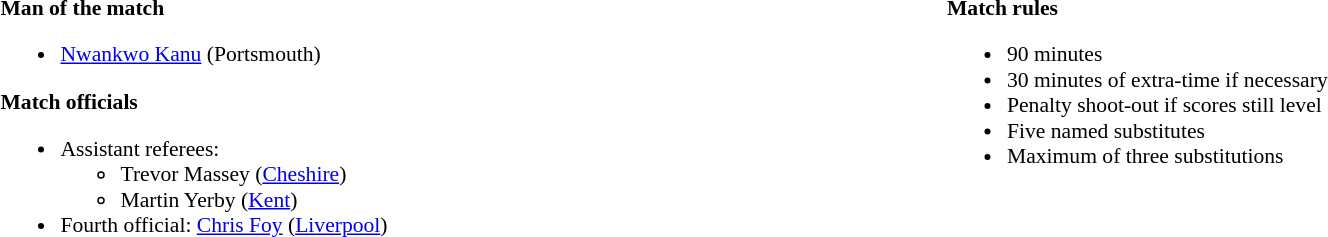<table style="width:100%;font-size:90%">
<tr>
<td style="width:50%;vertical-align:top"><br><strong>Man of the match</strong><ul><li><a href='#'>Nwankwo Kanu</a> (Portsmouth)</li></ul><strong>Match officials</strong><ul><li>Assistant referees:<ul><li>Trevor Massey (<a href='#'>Cheshire</a>)</li><li>Martin Yerby (<a href='#'>Kent</a>)</li></ul></li><li>Fourth official: <a href='#'>Chris Foy</a> (<a href='#'>Liverpool</a>)</li></ul></td>
<td style="width:50%;vertical-align:top"><br><strong>Match rules</strong><ul><li>90 minutes</li><li>30 minutes of extra-time if necessary</li><li>Penalty shoot-out if scores still level</li><li>Five named substitutes</li><li>Maximum of three substitutions</li></ul></td>
</tr>
</table>
